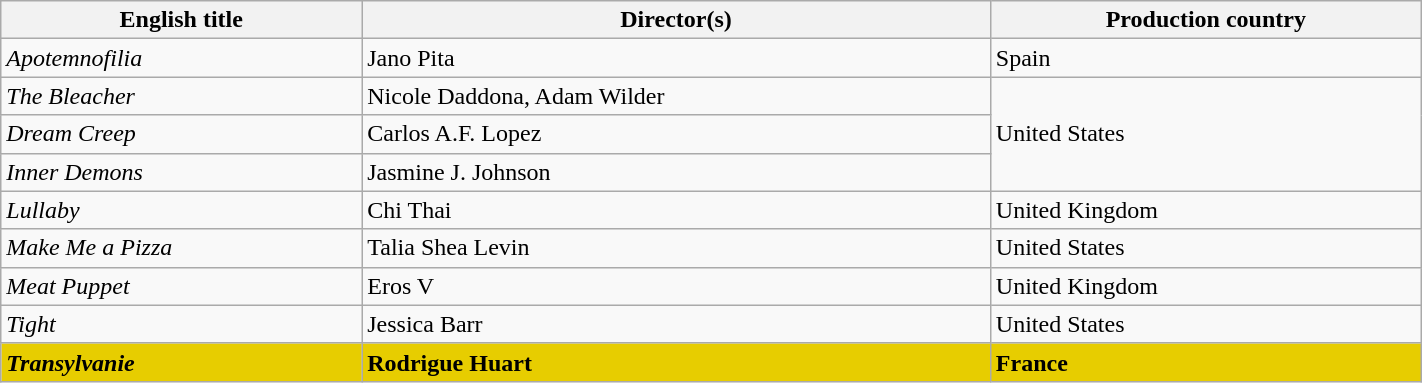<table class="wikitable plainrowheaders" style="width:75%; margin-bottom:4px">
<tr>
<th scope="col">English title</th>
<th scope="col">Director(s)</th>
<th scope="col">Production country</th>
</tr>
<tr>
<td scope="row"><em>Apotemnofilia</em></td>
<td>Jano Pita</td>
<td>Spain</td>
</tr>
<tr>
<td scope="row"><em>The Bleacher</em></td>
<td>Nicole Daddona, Adam Wilder</td>
<td rowspan="3">United States</td>
</tr>
<tr>
<td scope="row"><em>Dream Creep</em></td>
<td>Carlos A.F. Lopez</td>
</tr>
<tr>
<td scope="row"><em>Inner Demons</em></td>
<td>Jasmine J. Johnson</td>
</tr>
<tr>
<td scope="row"><em>Lullaby</em></td>
<td>Chi Thai</td>
<td>United Kingdom</td>
</tr>
<tr>
<td scope="row"><em>Make Me a Pizza</em></td>
<td>Talia Shea Levin</td>
<td>United States</td>
</tr>
<tr>
<td scope="row"><em>Meat Puppet</em></td>
<td>Eros V</td>
<td>United Kingdom</td>
</tr>
<tr>
<td scope="row"><em>Tight</em></td>
<td>Jessica Barr</td>
<td>United States</td>
</tr>
<tr style="background:#E7CD00;">
<td scope="row"><strong><em>Transylvanie</em></strong></td>
<td><strong>Rodrigue Huart</strong></td>
<td><strong>France</strong></td>
</tr>
</table>
